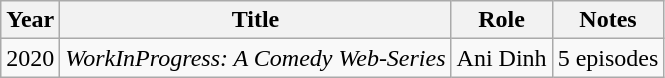<table class="wikitable">
<tr>
<th>Year</th>
<th>Title</th>
<th>Role</th>
<th>Notes</th>
</tr>
<tr>
<td>2020</td>
<td><em>WorkInProgress: A Comedy Web-Series</em></td>
<td>Ani Dinh</td>
<td>5 episodes</td>
</tr>
</table>
